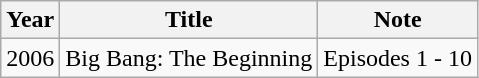<table class="wikitable">
<tr>
<th>Year</th>
<th>Title</th>
<th>Note</th>
</tr>
<tr>
<td>2006</td>
<td>Big Bang: The Beginning</td>
<td>Episodes 1 - 10</td>
</tr>
</table>
